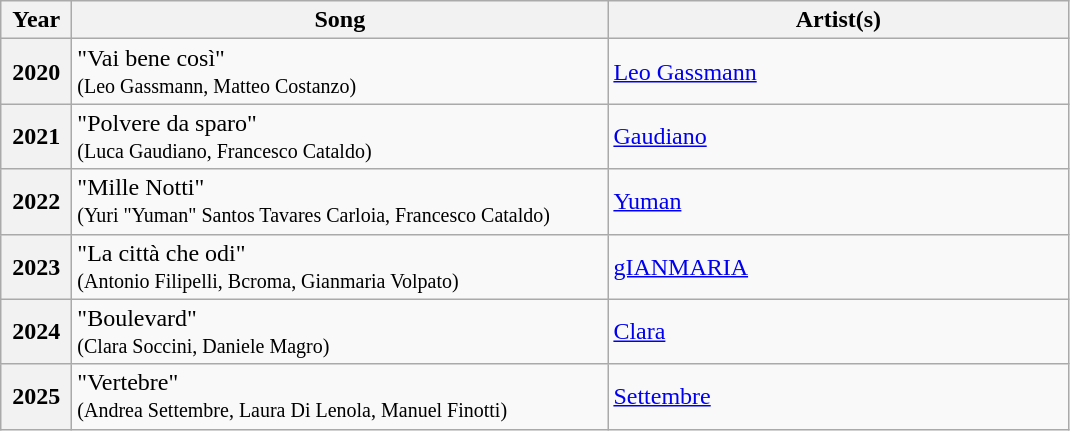<table class="wikitable plainrowheaders">
<tr>
<th style="width:40px;">Year</th>
<th style="width:350px;">Song</th>
<th style="width:300px;">Artist(s)</th>
</tr>
<tr>
<th scope="row">2020</th>
<td>"Vai bene così"<br><small>(Leo Gassmann, Matteo Costanzo)</small></td>
<td><a href='#'>Leo Gassmann</a></td>
</tr>
<tr>
<th scope="row">2021</th>
<td>"Polvere da sparo"<br><small>(Luca Gaudiano, Francesco Cataldo)</small></td>
<td><a href='#'>Gaudiano</a></td>
</tr>
<tr>
<th scope="row">2022</th>
<td>"Mille Notti"<br><small>(Yuri "Yuman" Santos Tavares Carloia, Francesco Cataldo)</small></td>
<td><a href='#'>Yuman</a></td>
</tr>
<tr>
<th scope="row">2023</th>
<td>"La città che odi" <br><small>(Antonio Filipelli, Bcroma, Gianmaria Volpato)</small></td>
<td><a href='#'>gIANMARIA</a></td>
</tr>
<tr>
<th scope="row">2024</th>
<td>"Boulevard" <br><small>(Clara Soccini, Daniele Magro)</small></td>
<td><a href='#'>Clara</a></td>
</tr>
<tr>
<th scope="row">2025</th>
<td>"Vertebre" <br><small>(Andrea Settembre, Laura Di Lenola, Manuel Finotti)</small></td>
<td><a href='#'>Settembre</a></td>
</tr>
</table>
